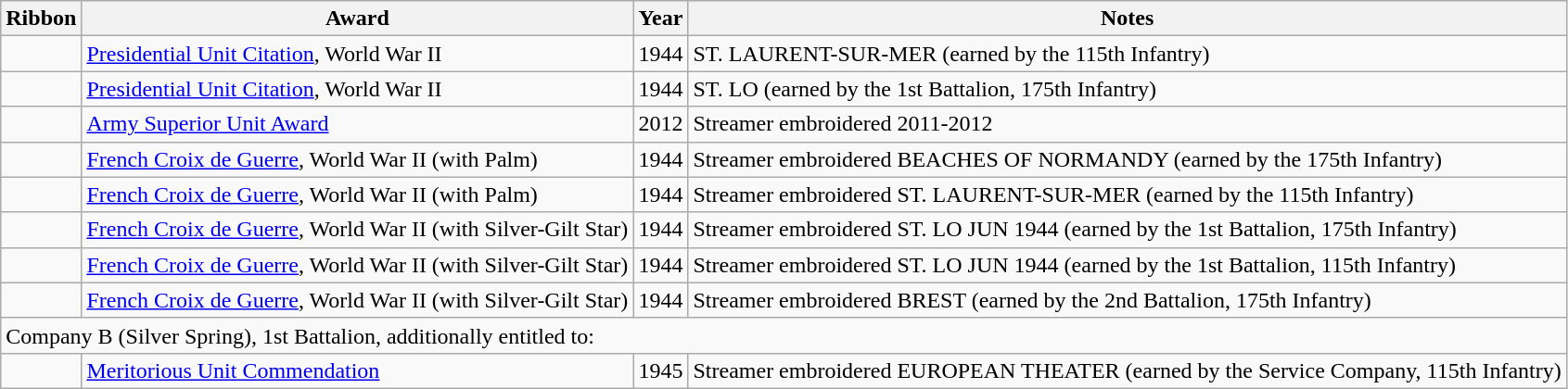<table class="wikitable" style="float:left;">
<tr style="background:#efefef;">
<th>Ribbon</th>
<th>Award</th>
<th>Year</th>
<th>Notes</th>
</tr>
<tr>
<td></td>
<td><a href='#'>Presidential Unit Citation</a>, World War II</td>
<td>1944</td>
<td>ST. LAURENT-SUR-MER (earned by the 115th Infantry)</td>
</tr>
<tr>
<td></td>
<td><a href='#'>Presidential Unit Citation</a>, World War II</td>
<td>1944</td>
<td>ST. LO (earned by the 1st Battalion, 175th Infantry)</td>
</tr>
<tr>
<td></td>
<td><a href='#'>Army Superior Unit Award</a></td>
<td>2012</td>
<td>Streamer embroidered 2011-2012</td>
</tr>
<tr>
<td></td>
<td><a href='#'>French Croix de Guerre</a>, World War II (with Palm)</td>
<td>1944</td>
<td>Streamer embroidered BEACHES OF NORMANDY (earned by the 175th Infantry)</td>
</tr>
<tr>
<td></td>
<td><a href='#'>French Croix de Guerre</a>, World War II (with Palm)</td>
<td>1944</td>
<td>Streamer embroidered ST. LAURENT-SUR-MER (earned by the 115th Infantry)</td>
</tr>
<tr>
<td></td>
<td><a href='#'>French Croix de Guerre</a>, World War II (with Silver-Gilt Star)</td>
<td>1944</td>
<td>Streamer embroidered ST. LO JUN 1944 (earned by the 1st Battalion, 175th Infantry)</td>
</tr>
<tr>
<td></td>
<td><a href='#'>French Croix de Guerre</a>, World War II (with Silver-Gilt Star)</td>
<td>1944</td>
<td>Streamer embroidered ST. LO JUN 1944 (earned by the 1st Battalion, 115th Infantry)</td>
</tr>
<tr>
<td></td>
<td><a href='#'>French Croix de Guerre</a>, World War II (with Silver-Gilt Star)</td>
<td>1944</td>
<td>Streamer embroidered BREST (earned by the 2nd Battalion, 175th Infantry)</td>
</tr>
<tr>
<td colspan="4">Company B (Silver Spring), 1st Battalion, additionally entitled to:</td>
</tr>
<tr>
<td></td>
<td><a href='#'>Meritorious Unit Commendation</a></td>
<td>1945</td>
<td>Streamer embroidered EUROPEAN THEATER (earned by the Service Company, 115th Infantry)</td>
</tr>
</table>
